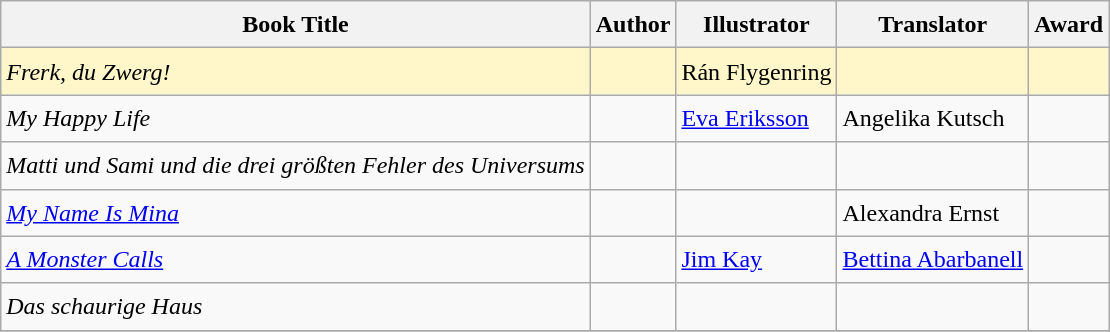<table class="wikitable sortable mw-collapsible" style="font-size:1.00em; line-height:1.5em;">
<tr>
<th scope="col">Book Title</th>
<th scope="col">Author</th>
<th scope="col">Illustrator</th>
<th scope="col">Translator</th>
<th scope="col">Award</th>
</tr>
<tr style="background:#fff7c9">
<td><em>Frerk, du Zwerg!</em></td>
<td></td>
<td>Rán Flygenring</td>
<td></td>
<td> </td>
</tr>
<tr>
<td><em>My Happy Life</em></td>
<td></td>
<td><a href='#'>Eva Eriksson</a></td>
<td>Angelika Kutsch</td>
<td></td>
</tr>
<tr>
<td><em>Matti und Sami und die drei größten Fehler des Universums</em></td>
<td></td>
<td></td>
<td></td>
<td></td>
</tr>
<tr>
<td><em><a href='#'>My Name Is Mina</a></em></td>
<td></td>
<td></td>
<td>Alexandra Ernst</td>
<td></td>
</tr>
<tr>
<td><em><a href='#'>A Monster Calls</a></em></td>
<td></td>
<td><a href='#'>Jim Kay</a></td>
<td><a href='#'>Bettina Abarbanell</a></td>
<td></td>
</tr>
<tr>
<td><em>Das schaurige Haus</em></td>
<td></td>
<td></td>
<td></td>
<td></td>
</tr>
<tr style="background:#fff7c9">
</tr>
</table>
